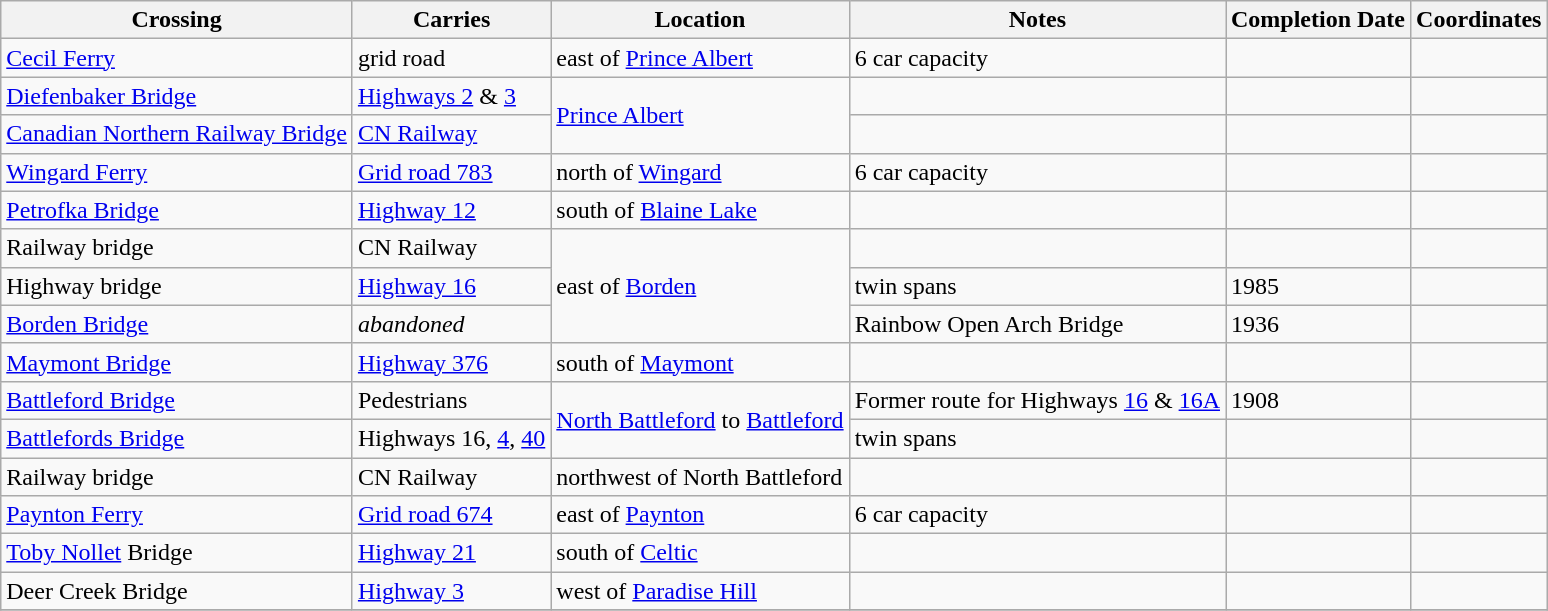<table class=wikitable>
<tr>
<th>Crossing</th>
<th>Carries</th>
<th>Location</th>
<th>Notes</th>
<th>Completion Date</th>
<th>Coordinates</th>
</tr>
<tr>
<td><a href='#'>Cecil Ferry</a></td>
<td>grid road</td>
<td>east of <a href='#'>Prince Albert</a></td>
<td>6 car capacity</td>
<td></td>
<td></td>
</tr>
<tr>
<td><a href='#'>Diefenbaker Bridge</a></td>
<td><a href='#'>Highways 2</a> & <a href='#'>3</a></td>
<td rowspan="2"><a href='#'>Prince Albert</a></td>
<td></td>
<td></td>
<td></td>
</tr>
<tr>
<td><a href='#'>Canadian Northern Railway Bridge</a></td>
<td><a href='#'>CN Railway</a></td>
<td></td>
<td></td>
<td></td>
</tr>
<tr>
<td><a href='#'>Wingard Ferry</a></td>
<td><a href='#'>Grid road 783</a></td>
<td>north of <a href='#'>Wingard</a></td>
<td>6 car capacity</td>
<td></td>
<td></td>
</tr>
<tr>
<td><a href='#'>Petrofka Bridge</a></td>
<td><a href='#'>Highway 12</a></td>
<td>south of <a href='#'>Blaine Lake</a></td>
<td></td>
<td></td>
<td></td>
</tr>
<tr>
<td>Railway bridge</td>
<td>CN Railway</td>
<td rowspan="3">east of <a href='#'>Borden</a></td>
<td></td>
<td></td>
<td></td>
</tr>
<tr>
<td>Highway bridge</td>
<td><a href='#'>Highway 16</a></td>
<td>twin spans</td>
<td>1985</td>
<td></td>
</tr>
<tr>
<td><a href='#'>Borden Bridge</a></td>
<td><em>abandoned</em></td>
<td>Rainbow Open Arch Bridge</td>
<td>1936</td>
<td></td>
</tr>
<tr>
<td><a href='#'>Maymont Bridge</a></td>
<td><a href='#'>Highway 376</a></td>
<td>south of <a href='#'>Maymont</a></td>
<td></td>
<td></td>
<td></td>
</tr>
<tr>
<td><a href='#'>Battleford Bridge</a></td>
<td>Pedestrians</td>
<td rowspan="2"><a href='#'>North Battleford</a> to <a href='#'>Battleford</a></td>
<td>Former route for Highways <a href='#'>16</a> & <a href='#'>16A</a></td>
<td>1908</td>
<td></td>
</tr>
<tr>
<td><a href='#'>Battlefords Bridge</a></td>
<td>Highways 16, <a href='#'>4</a>, <a href='#'>40</a></td>
<td>twin spans</td>
<td></td>
<td></td>
</tr>
<tr>
<td>Railway bridge</td>
<td>CN Railway</td>
<td>northwest of North Battleford</td>
<td></td>
<td></td>
<td></td>
</tr>
<tr>
<td><a href='#'>Paynton Ferry</a></td>
<td><a href='#'>Grid road 674</a></td>
<td>east of <a href='#'>Paynton</a></td>
<td>6 car capacity</td>
<td></td>
<td></td>
</tr>
<tr>
<td><a href='#'>Toby Nollet</a> Bridge</td>
<td><a href='#'>Highway 21</a></td>
<td>south of <a href='#'>Celtic</a></td>
<td></td>
<td></td>
<td></td>
</tr>
<tr>
<td>Deer Creek Bridge</td>
<td><a href='#'>Highway 3</a></td>
<td>west of <a href='#'>Paradise Hill</a></td>
<td></td>
<td></td>
<td></td>
</tr>
<tr>
</tr>
</table>
